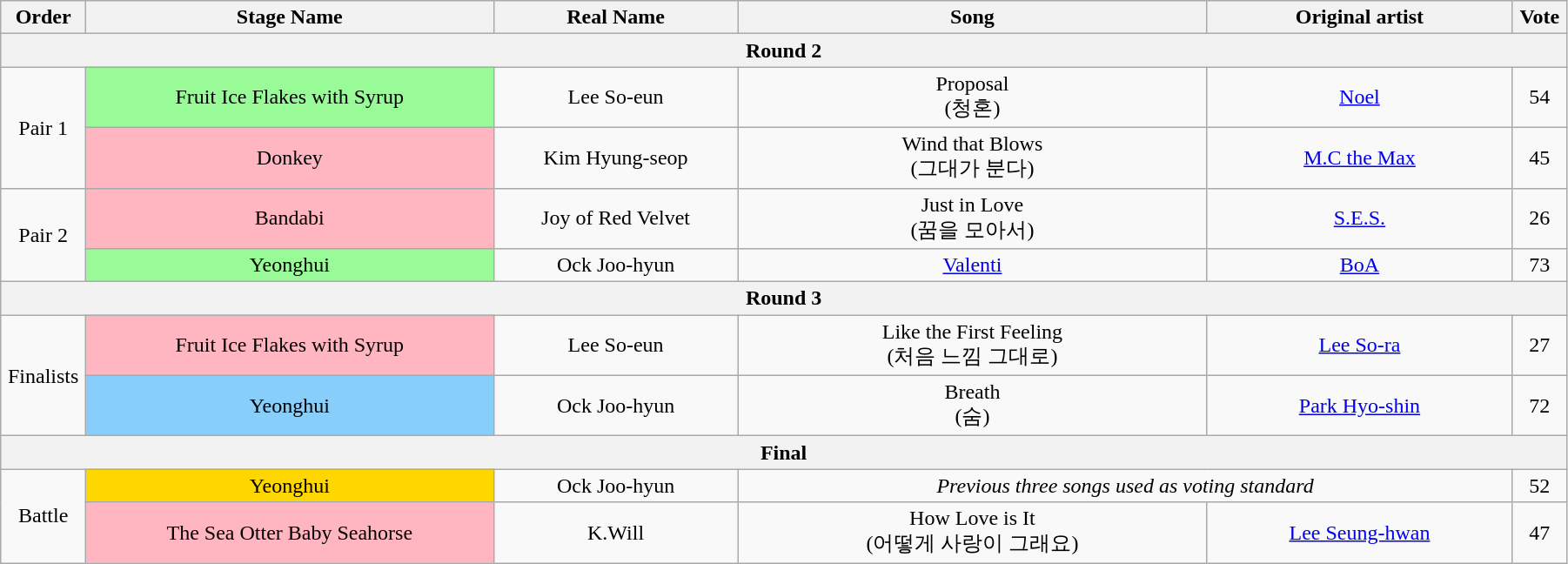<table class="wikitable" style="text-align:center; width:95%;">
<tr>
<th style="width:1%;">Order</th>
<th style="width:20%;">Stage Name</th>
<th style="width:12%;">Real Name</th>
<th style="width:23%;">Song</th>
<th style="width:15%;">Original artist</th>
<th style="width:1%;">Vote</th>
</tr>
<tr>
<th colspan=6>Round 2</th>
</tr>
<tr>
<td rowspan=2>Pair 1</td>
<td bgcolor="palegreen">Fruit Ice Flakes with Syrup</td>
<td>Lee So-eun</td>
<td>Proposal<br>(청혼)</td>
<td><a href='#'>Noel</a></td>
<td>54</td>
</tr>
<tr>
<td bgcolor="lightpink">Donkey</td>
<td>Kim Hyung-seop</td>
<td>Wind that Blows<br>(그대가 분다)</td>
<td><a href='#'>M.C the Max</a></td>
<td>45</td>
</tr>
<tr>
<td rowspan=2>Pair 2</td>
<td bgcolor="lightpink">Bandabi</td>
<td>Joy of Red Velvet</td>
<td>Just in Love<br>(꿈을 모아서)</td>
<td><a href='#'>S.E.S.</a></td>
<td>26</td>
</tr>
<tr>
<td bgcolor="palegreen">Yeonghui</td>
<td>Ock Joo-hyun</td>
<td><a href='#'>Valenti</a></td>
<td><a href='#'>BoA</a></td>
<td>73</td>
</tr>
<tr>
<th colspan=6>Round 3</th>
</tr>
<tr>
<td rowspan=2>Finalists</td>
<td bgcolor="lightpink">Fruit Ice Flakes with Syrup</td>
<td>Lee So-eun</td>
<td>Like the First Feeling<br>(처음 느낌 그대로)</td>
<td><a href='#'>Lee So-ra</a></td>
<td>27</td>
</tr>
<tr>
<td bgcolor="lightskyblue">Yeonghui</td>
<td>Ock Joo-hyun</td>
<td>Breath<br>(숨)</td>
<td><a href='#'>Park Hyo-shin</a></td>
<td>72</td>
</tr>
<tr>
<th colspan=6>Final</th>
</tr>
<tr>
<td rowspan=2>Battle</td>
<td bgcolor="gold">Yeonghui</td>
<td>Ock Joo-hyun</td>
<td colspan=2><em>Previous three songs used as voting standard</em></td>
<td>52</td>
</tr>
<tr>
<td bgcolor="lightpink">The Sea Otter Baby Seahorse</td>
<td>K.Will</td>
<td>How Love is It<br>(어떻게 사랑이 그래요)</td>
<td><a href='#'>Lee Seung-hwan</a></td>
<td>47</td>
</tr>
</table>
